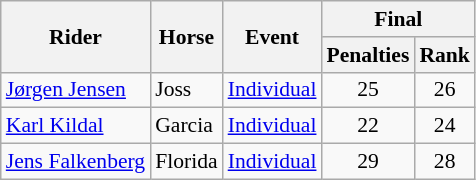<table class=wikitable style="font-size:90%">
<tr>
<th rowspan="2">Rider</th>
<th rowspan="2">Horse</th>
<th rowspan="2">Event</th>
<th colspan="2">Final</th>
</tr>
<tr>
<th>Penalties</th>
<th>Rank</th>
</tr>
<tr>
<td><a href='#'>Jørgen Jensen</a></td>
<td>Joss</td>
<td><a href='#'>Individual</a></td>
<td align=center>25</td>
<td align=center>26</td>
</tr>
<tr>
<td><a href='#'>Karl Kildal</a></td>
<td>Garcia</td>
<td><a href='#'>Individual</a></td>
<td align=center>22</td>
<td align=center>24</td>
</tr>
<tr>
<td><a href='#'>Jens Falkenberg</a></td>
<td>Florida</td>
<td><a href='#'>Individual</a></td>
<td align=center>29</td>
<td align=center>28</td>
</tr>
</table>
